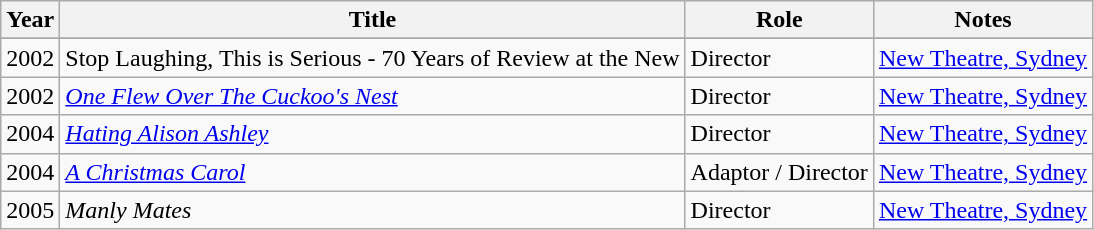<table class="wikitable">
<tr>
<th>Year</th>
<th>Title</th>
<th>Role</th>
<th>Notes</th>
</tr>
<tr>
</tr>
<tr>
<td>2002</td>
<td>Stop Laughing, This is Serious - 70 Years of Review at the New</td>
<td>Director</td>
<td><a href='#'>New Theatre, Sydney</a></td>
</tr>
<tr>
<td>2002</td>
<td><em><a href='#'>One Flew Over The Cuckoo's Nest</a></em></td>
<td>Director</td>
<td><a href='#'>New Theatre, Sydney</a></td>
</tr>
<tr>
<td>2004</td>
<td><em><a href='#'>Hating Alison Ashley</a></em></td>
<td>Director</td>
<td><a href='#'>New Theatre, Sydney</a></td>
</tr>
<tr>
<td>2004</td>
<td><em><a href='#'>A Christmas Carol</a></em></td>
<td>Adaptor / Director</td>
<td><a href='#'>New Theatre, Sydney</a></td>
</tr>
<tr>
<td>2005</td>
<td><em>Manly Mates</em></td>
<td>Director</td>
<td><a href='#'>New Theatre, Sydney</a></td>
</tr>
</table>
